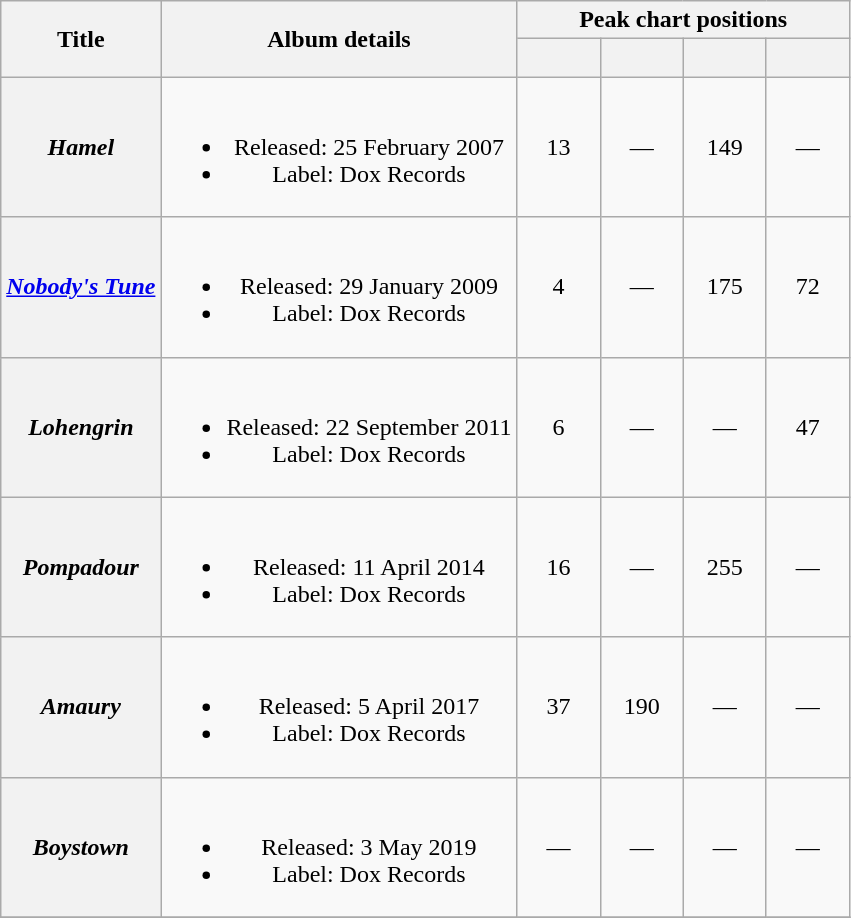<table class="wikitable plainrowheaders" style="text-align:center;">
<tr>
<th rowspan="2" scope="col">Title</th>
<th rowspan="2" scope="col">Album details</th>
<th colspan="4">Peak chart positions</th>
</tr>
<tr>
<th style="width:3em;"><br></th>
<th style="width:3em;"><br></th>
<th style="width:3em;"><br></th>
<th style="width:3em;"><br></th>
</tr>
<tr>
<th scope="row"><em>Hamel</em></th>
<td><br><ul><li>Released: 25 February 2007</li><li>Label: Dox Records</li></ul></td>
<td>13</td>
<td>—</td>
<td>149</td>
<td>—</td>
</tr>
<tr>
<th scope="row"><em><a href='#'>Nobody's Tune</a></em></th>
<td><br><ul><li>Released: 29 January 2009</li><li>Label: Dox Records</li></ul></td>
<td>4</td>
<td>—</td>
<td>175</td>
<td>72</td>
</tr>
<tr>
<th scope="row"><em>Lohengrin</em></th>
<td><br><ul><li>Released: 22 September 2011</li><li>Label: Dox Records</li></ul></td>
<td>6</td>
<td>—</td>
<td>—</td>
<td>47</td>
</tr>
<tr>
<th scope="row"><em>Pompadour</em></th>
<td><br><ul><li>Released: 11 April 2014</li><li>Label: Dox Records</li></ul></td>
<td>16</td>
<td>—</td>
<td>255</td>
<td>—</td>
</tr>
<tr>
<th scope="row"><em>Amaury</em></th>
<td><br><ul><li>Released: 5 April 2017</li><li>Label: Dox Records</li></ul></td>
<td>37</td>
<td>190</td>
<td>—</td>
<td>—</td>
</tr>
<tr>
<th scope="row"><em>Boystown</em></th>
<td><br><ul><li>Released: 3 May 2019</li><li>Label: Dox Records</li></ul></td>
<td>—</td>
<td>—</td>
<td>—</td>
<td>—</td>
</tr>
<tr>
</tr>
</table>
